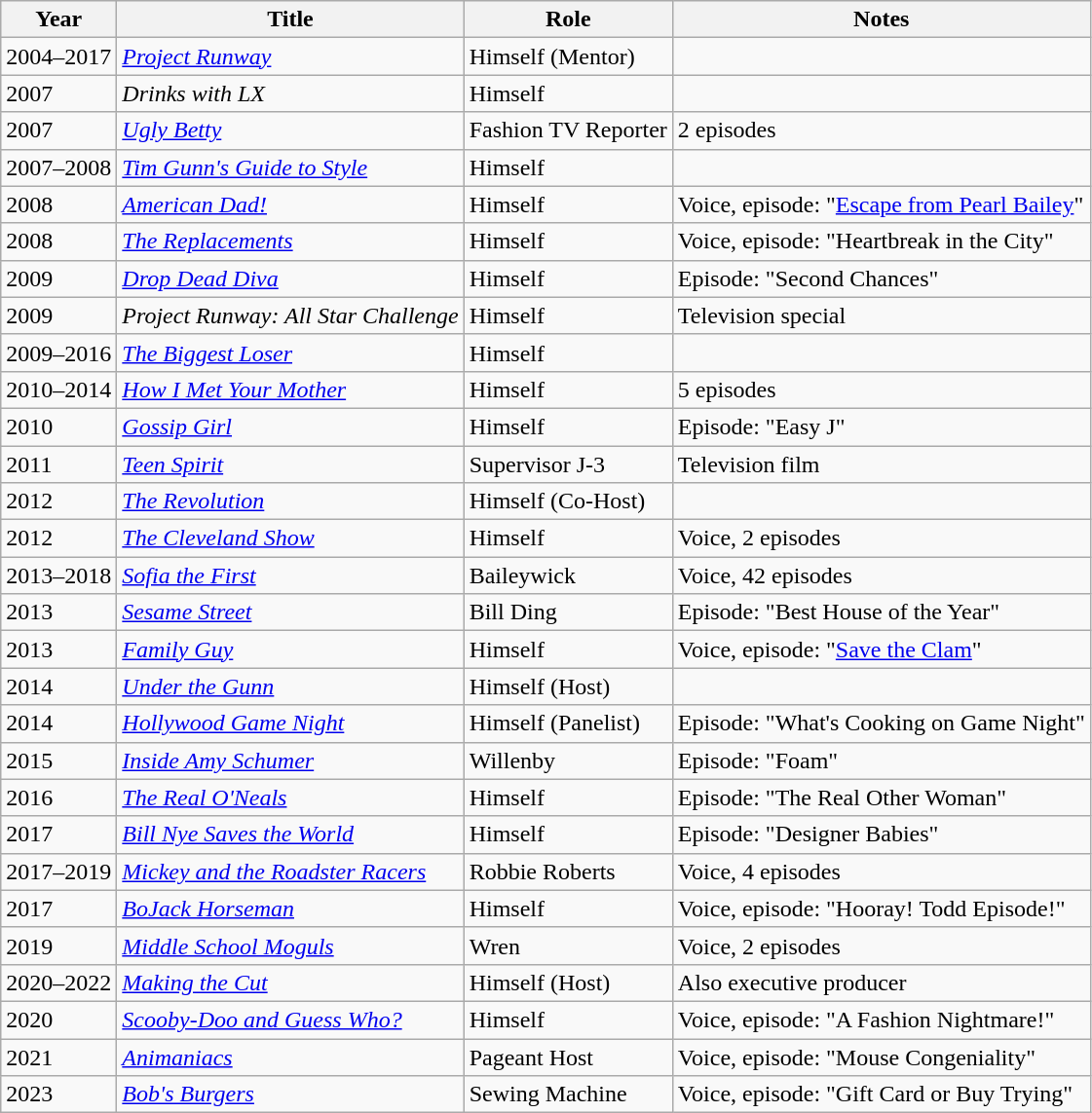<table class="wikitable sortable">
<tr>
<th>Year</th>
<th>Title</th>
<th>Role</th>
<th>Notes</th>
</tr>
<tr>
<td>2004–2017</td>
<td><em><a href='#'>Project Runway</a></em></td>
<td>Himself (Mentor)</td>
<td></td>
</tr>
<tr>
<td>2007</td>
<td><em>Drinks with LX</em></td>
<td>Himself</td>
<td></td>
</tr>
<tr>
<td>2007</td>
<td><em><a href='#'>Ugly Betty</a></em></td>
<td>Fashion TV Reporter</td>
<td>2 episodes</td>
</tr>
<tr>
<td>2007–2008</td>
<td><em><a href='#'>Tim Gunn's Guide to Style</a></em></td>
<td>Himself</td>
<td></td>
</tr>
<tr>
<td>2008</td>
<td><em><a href='#'>American Dad!</a></em></td>
<td>Himself</td>
<td>Voice, episode: "<a href='#'>Escape from Pearl Bailey</a>"</td>
</tr>
<tr>
<td>2008</td>
<td><em><a href='#'>The Replacements</a></em></td>
<td>Himself</td>
<td>Voice, episode: "Heartbreak in the City"</td>
</tr>
<tr>
<td>2009</td>
<td><em><a href='#'>Drop Dead Diva</a></em></td>
<td>Himself</td>
<td>Episode: "Second Chances"</td>
</tr>
<tr>
<td>2009</td>
<td><em>Project Runway: All Star Challenge</em></td>
<td>Himself</td>
<td>Television special</td>
</tr>
<tr>
<td>2009–2016</td>
<td><em><a href='#'>The Biggest Loser</a></em></td>
<td>Himself</td>
<td></td>
</tr>
<tr>
<td>2010–2014</td>
<td><em><a href='#'>How I Met Your Mother</a></em></td>
<td>Himself</td>
<td>5 episodes</td>
</tr>
<tr>
<td>2010</td>
<td><em><a href='#'>Gossip Girl</a></em></td>
<td>Himself</td>
<td>Episode: "Easy J"</td>
</tr>
<tr>
<td>2011</td>
<td><em><a href='#'>Teen Spirit</a></em></td>
<td>Supervisor J-3</td>
<td>Television film</td>
</tr>
<tr>
<td>2012</td>
<td><em><a href='#'>The Revolution</a></em></td>
<td>Himself (Co-Host)</td>
<td></td>
</tr>
<tr>
<td>2012</td>
<td><em><a href='#'>The Cleveland Show</a></em></td>
<td>Himself</td>
<td>Voice, 2 episodes</td>
</tr>
<tr>
<td>2013–2018</td>
<td><em><a href='#'>Sofia the First</a></em></td>
<td>Baileywick</td>
<td>Voice, 42 episodes</td>
</tr>
<tr>
<td>2013</td>
<td><em><a href='#'>Sesame Street</a></em></td>
<td>Bill Ding</td>
<td>Episode: "Best House of the Year"</td>
</tr>
<tr>
<td>2013</td>
<td><em><a href='#'>Family Guy</a></em></td>
<td>Himself</td>
<td>Voice, episode: "<a href='#'>Save the Clam</a>"</td>
</tr>
<tr>
<td>2014</td>
<td><em><a href='#'>Under the Gunn</a></em></td>
<td>Himself (Host)</td>
<td></td>
</tr>
<tr>
<td>2014</td>
<td><em><a href='#'>Hollywood Game Night</a></em></td>
<td>Himself (Panelist)</td>
<td>Episode: "What's Cooking on Game Night"</td>
</tr>
<tr>
<td>2015</td>
<td><em><a href='#'>Inside Amy Schumer</a></em></td>
<td>Willenby</td>
<td>Episode: "Foam"</td>
</tr>
<tr>
<td>2016</td>
<td><em><a href='#'>The Real O'Neals</a></em></td>
<td>Himself</td>
<td>Episode: "The Real Other Woman"</td>
</tr>
<tr>
<td>2017</td>
<td><em><a href='#'>Bill Nye Saves the World</a></em></td>
<td>Himself</td>
<td>Episode: "Designer Babies"</td>
</tr>
<tr>
<td>2017–2019</td>
<td><em><a href='#'>Mickey and the Roadster Racers</a></em></td>
<td>Robbie Roberts</td>
<td>Voice, 4 episodes</td>
</tr>
<tr>
<td>2017</td>
<td><em><a href='#'>BoJack Horseman</a></em></td>
<td>Himself</td>
<td>Voice, episode: "Hooray! Todd Episode!"</td>
</tr>
<tr>
<td>2019</td>
<td><em><a href='#'>Middle School Moguls</a></em></td>
<td>Wren</td>
<td>Voice, 2 episodes</td>
</tr>
<tr>
<td>2020–2022</td>
<td><em><a href='#'>Making the Cut</a></em></td>
<td>Himself (Host)</td>
<td>Also executive producer</td>
</tr>
<tr>
<td>2020</td>
<td><em><a href='#'>Scooby-Doo and Guess Who?</a></em></td>
<td>Himself</td>
<td>Voice, episode: "A Fashion Nightmare!"</td>
</tr>
<tr>
<td>2021</td>
<td><em><a href='#'>Animaniacs</a></em></td>
<td>Pageant Host</td>
<td>Voice, episode: "Mouse Congeniality"</td>
</tr>
<tr>
<td>2023</td>
<td><em><a href='#'>Bob's Burgers</a></em></td>
<td>Sewing Machine</td>
<td>Voice, episode: "Gift Card or Buy Trying"</td>
</tr>
</table>
